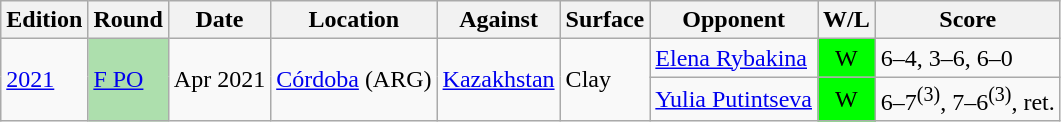<table class="sortable wikitable">
<tr>
<th>Edition</th>
<th>Round</th>
<th>Date</th>
<th>Location</th>
<th>Against</th>
<th>Surface</th>
<th>Opponent</th>
<th class=unsortable>W/L</th>
<th>Score</th>
</tr>
<tr>
<td rowspan="2"><a href='#'>2021</a></td>
<td bgcolor=addfad rowspan="2"><a href='#'>F PO</a></td>
<td rowspan="2">Apr 2021</td>
<td rowspan="2"><a href='#'>Córdoba</a> (ARG)</td>
<td rowspan="2"> <a href='#'>Kazakhstan</a></td>
<td rowspan="2">Clay</td>
<td><a href='#'>Elena Rybakina</a></td>
<td bgcolor=lime align=center>W</td>
<td>6–4, 3–6, 6–0</td>
</tr>
<tr>
<td><a href='#'>Yulia Putintseva</a></td>
<td bgcolor=lime align=center>W</td>
<td>6–7<sup>(3)</sup>, 7–6<sup>(3)</sup>, ret.</td>
</tr>
</table>
